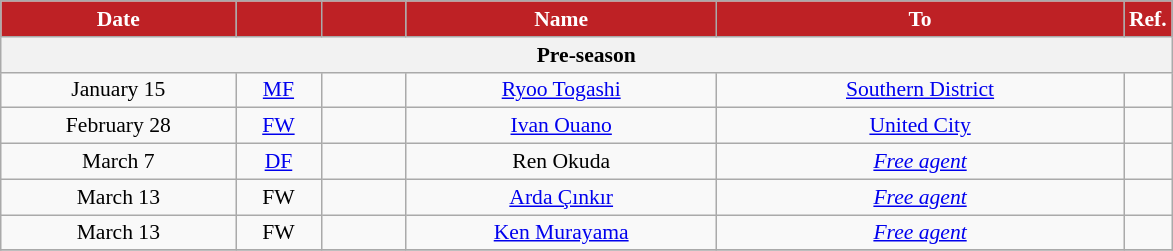<table class="wikitable" style="text-align:center; font-size:90%">
<tr>
<th style="background:#BE2125; color:#FFFFFF; width:150px;">Date</th>
<th style="background:#BE2125; color:#FFFFFF; width:50px;"></th>
<th style="background:#BE2125; color:#FFFFFF; width:50px;"></th>
<th style="background:#BE2125; color:#FFFFFF; width:200px;">Name</th>
<th style="background:#BE2125; color:#FFFFFF; width:265px;">To</th>
<th style="background:#BE2125; color:#FFFFFF; width:25px;">Ref.</th>
</tr>
<tr>
<th colspan=6>Pre-season</th>
</tr>
<tr>
<td>January 15</td>
<td><a href='#'>MF</a></td>
<td></td>
<td><a href='#'>Ryoo Togashi</a></td>
<td> <a href='#'>Southern District</a></td>
<td></td>
</tr>
<tr>
<td>February 28</td>
<td><a href='#'>FW</a></td>
<td></td>
<td><a href='#'>Ivan Ouano</a></td>
<td> <a href='#'>United City</a></td>
<td></td>
</tr>
<tr>
<td>March 7</td>
<td><a href='#'>DF</a></td>
<td></td>
<td>Ren Okuda</td>
<td><em><a href='#'>Free agent</a></em></td>
<td></td>
</tr>
<tr>
<td>March 13</td>
<td>FW</td>
<td></td>
<td><a href='#'>Arda Çınkır</a></td>
<td><em><a href='#'>Free agent</a></em></td>
<td></td>
</tr>
<tr>
<td>March 13</td>
<td>FW</td>
<td></td>
<td><a href='#'>Ken Murayama</a></td>
<td><em><a href='#'>Free agent</a></em></td>
<td></td>
</tr>
<tr>
</tr>
</table>
